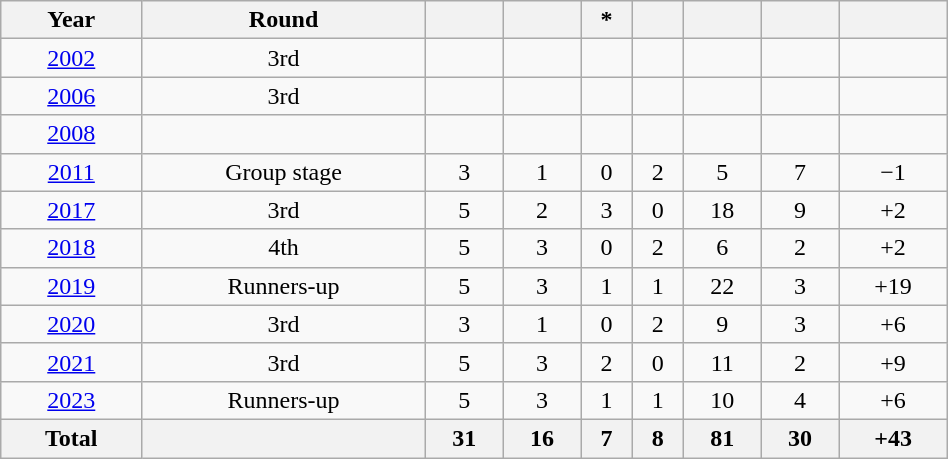<table class="wikitable" style="text-align: center; width:50%;">
<tr>
<th>Year</th>
<th>Round</th>
<th></th>
<th></th>
<th>*</th>
<th></th>
<th></th>
<th></th>
<th></th>
</tr>
<tr>
<td> <a href='#'>2002</a></td>
<td>3rd</td>
<td></td>
<td></td>
<td></td>
<td></td>
<td></td>
<td></td>
<td></td>
</tr>
<tr>
<td> <a href='#'>2006</a></td>
<td>3rd</td>
<td></td>
<td></td>
<td></td>
<td></td>
<td></td>
<td></td>
<td></td>
</tr>
<tr>
<td> <a href='#'>2008</a></td>
<td></td>
<td></td>
<td></td>
<td></td>
<td></td>
<td></td>
<td></td>
<td></td>
</tr>
<tr>
<td> <a href='#'>2011</a></td>
<td>Group stage</td>
<td>3</td>
<td>1</td>
<td>0</td>
<td>2</td>
<td>5</td>
<td>7</td>
<td>−1</td>
</tr>
<tr>
<td> <a href='#'>2017</a></td>
<td>3rd</td>
<td>5</td>
<td>2</td>
<td>3</td>
<td>0</td>
<td>18</td>
<td>9</td>
<td>+2</td>
</tr>
<tr>
<td> <a href='#'>2018</a></td>
<td>4th</td>
<td>5</td>
<td>3</td>
<td>0</td>
<td>2</td>
<td>6</td>
<td>2</td>
<td>+2</td>
</tr>
<tr>
<td> <a href='#'>2019</a></td>
<td>Runners-up</td>
<td>5</td>
<td>3</td>
<td>1</td>
<td>1</td>
<td>22</td>
<td>3</td>
<td>+19</td>
</tr>
<tr>
<td> <a href='#'>2020</a></td>
<td>3rd</td>
<td>3</td>
<td>1</td>
<td>0</td>
<td>2</td>
<td>9</td>
<td>3</td>
<td>+6</td>
</tr>
<tr>
<td> <a href='#'>2021</a></td>
<td>3rd</td>
<td>5</td>
<td>3</td>
<td>2</td>
<td>0</td>
<td>11</td>
<td>2</td>
<td>+9</td>
</tr>
<tr>
<td> <a href='#'>2023</a></td>
<td>Runners-up</td>
<td>5</td>
<td>3</td>
<td>1</td>
<td>1</td>
<td>10</td>
<td>4</td>
<td>+6</td>
</tr>
<tr>
<th>Total</th>
<th></th>
<th>31</th>
<th>16</th>
<th>7</th>
<th>8</th>
<th>81</th>
<th>30</th>
<th>+43</th>
</tr>
</table>
